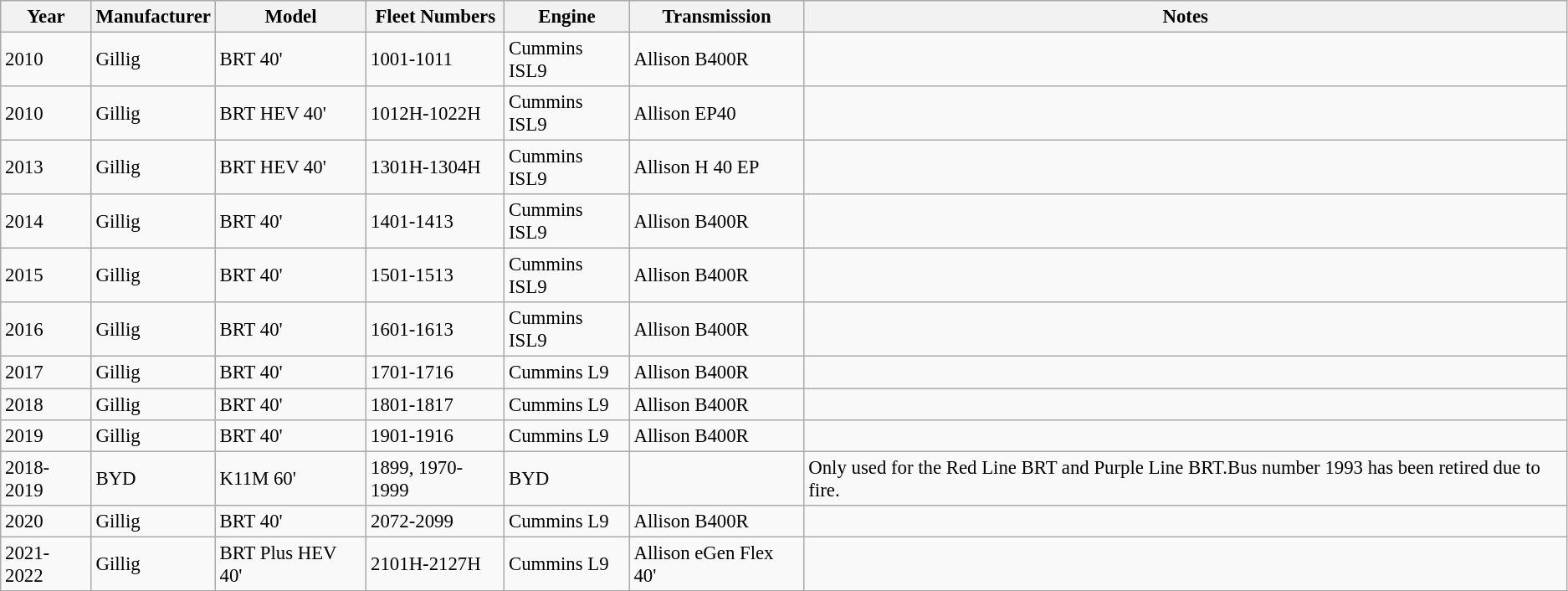<table class="wikitable sortable" style="font-size: 95%;">
<tr>
<th>Year</th>
<th>Manufacturer</th>
<th>Model</th>
<th>Fleet Numbers</th>
<th>Engine</th>
<th>Transmission</th>
<th>Notes</th>
</tr>
<tr>
<td>2010</td>
<td>Gillig</td>
<td>BRT 40'</td>
<td>1001-1011</td>
<td>Cummins ISL9</td>
<td>Allison B400R</td>
<td></td>
</tr>
<tr>
<td>2010</td>
<td>Gillig</td>
<td>BRT HEV 40'</td>
<td>1012H-1022H</td>
<td>Cummins ISL9</td>
<td>Allison EP40</td>
<td></td>
</tr>
<tr>
<td>2013</td>
<td>Gillig</td>
<td>BRT HEV 40'</td>
<td>1301H-1304H</td>
<td>Cummins ISL9</td>
<td>Allison H 40 EP</td>
<td></td>
</tr>
<tr>
<td>2014</td>
<td>Gillig</td>
<td>BRT 40'</td>
<td>1401-1413</td>
<td>Cummins ISL9</td>
<td>Allison B400R</td>
<td></td>
</tr>
<tr>
<td>2015</td>
<td>Gillig</td>
<td>BRT 40'</td>
<td>1501-1513</td>
<td>Cummins ISL9</td>
<td>Allison B400R</td>
<td></td>
</tr>
<tr>
<td>2016</td>
<td>Gillig</td>
<td>BRT 40'</td>
<td>1601-1613</td>
<td>Cummins ISL9</td>
<td>Allison B400R</td>
<td></td>
</tr>
<tr>
<td>2017</td>
<td>Gillig</td>
<td>BRT 40'</td>
<td>1701-1716</td>
<td>Cummins L9</td>
<td>Allison B400R</td>
<td></td>
</tr>
<tr>
<td>2018</td>
<td>Gillig</td>
<td>BRT 40'</td>
<td>1801-1817</td>
<td>Cummins L9</td>
<td>Allison B400R</td>
<td></td>
</tr>
<tr>
<td>2019</td>
<td>Gillig</td>
<td>BRT 40'</td>
<td>1901-1916</td>
<td>Cummins L9</td>
<td>Allison B400R</td>
<td></td>
</tr>
<tr>
<td>2018-2019</td>
<td>BYD</td>
<td>K11M 60'</td>
<td>1899, 1970-1999</td>
<td>BYD</td>
<td></td>
<td>Only used for the Red Line BRT and Purple Line BRT.Bus number 1993 has been retired due to fire.</td>
</tr>
<tr>
<td>2020</td>
<td>Gillig</td>
<td>BRT 40'</td>
<td>2072-2099</td>
<td>Cummins L9</td>
<td>Allison B400R</td>
<td></td>
</tr>
<tr>
<td>2021-2022</td>
<td>Gillig</td>
<td>BRT Plus HEV 40'</td>
<td>2101H-2127H</td>
<td>Cummins L9</td>
<td>Allison eGen Flex 40'</td>
<td></td>
</tr>
</table>
